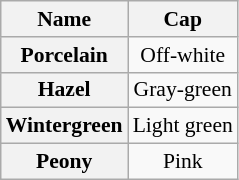<table class="wikitable floatright" style="font-size:90%;text-align:center;">
<tr>
<th>Name</th>
<th>Cap</th>
</tr>
<tr>
<th>Porcelain</th>
<td> Off-white</td>
</tr>
<tr>
<th>Hazel</th>
<td> Gray-green</td>
</tr>
<tr>
<th>Wintergreen</th>
<td> Light green</td>
</tr>
<tr>
<th>Peony</th>
<td> Pink</td>
</tr>
</table>
